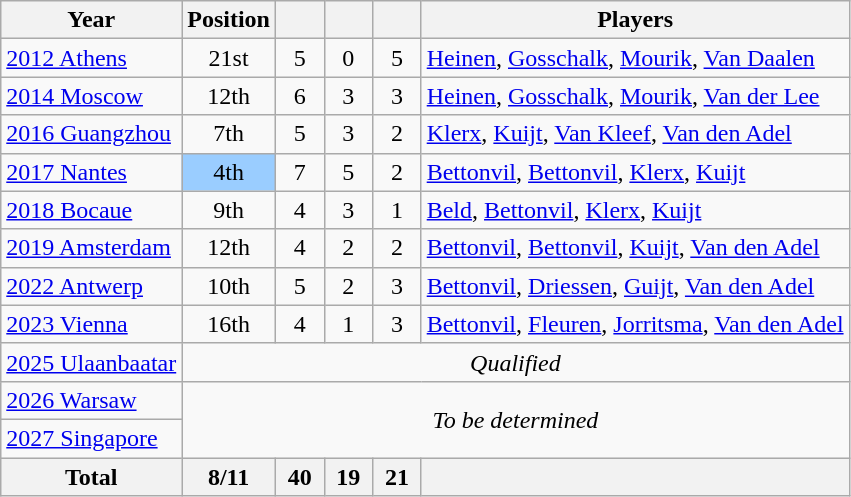<table class="wikitable" style="text-align: center;">
<tr>
<th>Year</th>
<th>Position</th>
<th width=25px></th>
<th width=25px></th>
<th width=25px></th>
<th>Players</th>
</tr>
<tr>
<td style="text-align:left;"> <a href='#'>2012 Athens</a></td>
<td>21st</td>
<td>5</td>
<td>0</td>
<td>5</td>
<td style="text-align:left;"><a href='#'>Heinen</a>, <a href='#'>Gosschalk</a>, <a href='#'>Mourik</a>, <a href='#'>Van Daalen</a></td>
</tr>
<tr>
<td style="text-align:left;"> <a href='#'>2014 Moscow</a></td>
<td>12th</td>
<td>6</td>
<td>3</td>
<td>3</td>
<td style="text-align:left;"><a href='#'>Heinen</a>, <a href='#'>Gosschalk</a>, <a href='#'>Mourik</a>, <a href='#'>Van der Lee</a></td>
</tr>
<tr>
<td style="text-align:left;"> <a href='#'>2016 Guangzhou</a></td>
<td>7th</td>
<td>5</td>
<td>3</td>
<td>2</td>
<td style="text-align:left;"><a href='#'>Klerx</a>, <a href='#'>Kuijt</a>, <a href='#'>Van Kleef</a>, <a href='#'>Van den Adel</a></td>
</tr>
<tr>
<td style="text-align:left;"> <a href='#'>2017 Nantes</a></td>
<td style="background:#9acdff;">4th</td>
<td>7</td>
<td>5</td>
<td>2</td>
<td style="text-align:left;"><a href='#'>Bettonvil</a>, <a href='#'>Bettonvil</a>, <a href='#'>Klerx</a>, <a href='#'>Kuijt</a></td>
</tr>
<tr>
<td style="text-align:left;"> <a href='#'>2018 Bocaue</a></td>
<td>9th</td>
<td>4</td>
<td>3</td>
<td>1</td>
<td style="text-align:left;"><a href='#'>Beld</a>, <a href='#'>Bettonvil</a>, <a href='#'>Klerx</a>, <a href='#'>Kuijt</a></td>
</tr>
<tr>
<td style="text-align:left;"> <a href='#'>2019 Amsterdam</a></td>
<td>12th</td>
<td>4</td>
<td>2</td>
<td>2</td>
<td style="text-align:left;"><a href='#'>Bettonvil</a>, <a href='#'>Bettonvil</a>, <a href='#'>Kuijt</a>, <a href='#'>Van den Adel</a></td>
</tr>
<tr>
<td style="text-align:left;"> <a href='#'>2022 Antwerp</a></td>
<td>10th</td>
<td>5</td>
<td>2</td>
<td>3</td>
<td style="text-align:left;"><a href='#'>Bettonvil</a>, <a href='#'>Driessen</a>, <a href='#'>Guijt</a>, <a href='#'>Van den Adel</a></td>
</tr>
<tr>
<td style="text-align:left;"> <a href='#'>2023 Vienna</a></td>
<td>16th</td>
<td>4</td>
<td>1</td>
<td>3</td>
<td style="text-align:left;"><a href='#'>Bettonvil</a>, <a href='#'>Fleuren</a>, <a href='#'>Jorritsma</a>, <a href='#'>Van den Adel</a></td>
</tr>
<tr>
<td style="text-align:left;"> <a href='#'>2025 Ulaanbaatar</a></td>
<td colspan=5><em>Qualified</em></td>
</tr>
<tr>
<td style="text-align:left;"> <a href='#'>2026 Warsaw</a></td>
<td colspan=5 rowspan=2><em>To be determined</em></td>
</tr>
<tr>
<td style="text-align:left;"> <a href='#'>2027 Singapore</a></td>
</tr>
<tr>
<th>Total</th>
<th>8/11</th>
<th>40</th>
<th>19</th>
<th>21</th>
<th></th>
</tr>
</table>
